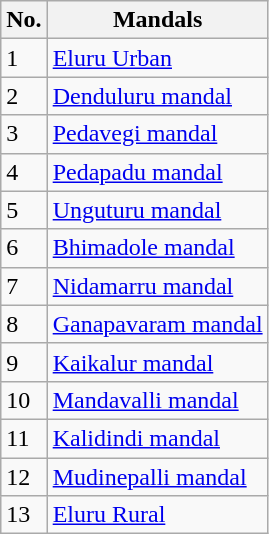<table class="wikitable">
<tr>
<th>No.</th>
<th>Mandals</th>
</tr>
<tr>
<td>1</td>
<td><a href='#'>Eluru Urban</a></td>
</tr>
<tr>
<td>2</td>
<td><a href='#'>Denduluru mandal</a></td>
</tr>
<tr>
<td>3</td>
<td><a href='#'>Pedavegi mandal</a></td>
</tr>
<tr>
<td>4</td>
<td><a href='#'>Pedapadu mandal</a></td>
</tr>
<tr>
<td>5</td>
<td><a href='#'>Unguturu mandal</a></td>
</tr>
<tr>
<td>6</td>
<td><a href='#'>Bhimadole mandal</a></td>
</tr>
<tr>
<td>7</td>
<td><a href='#'>Nidamarru mandal</a></td>
</tr>
<tr>
<td>8</td>
<td><a href='#'>Ganapavaram mandal</a></td>
</tr>
<tr>
<td>9</td>
<td><a href='#'>Kaikalur mandal</a></td>
</tr>
<tr>
<td>10</td>
<td><a href='#'>Mandavalli mandal</a></td>
</tr>
<tr>
<td>11</td>
<td><a href='#'>Kalidindi mandal</a></td>
</tr>
<tr>
<td>12</td>
<td><a href='#'>Mudinepalli mandal</a></td>
</tr>
<tr>
<td>13</td>
<td><a href='#'>Eluru Rural</a></td>
</tr>
</table>
